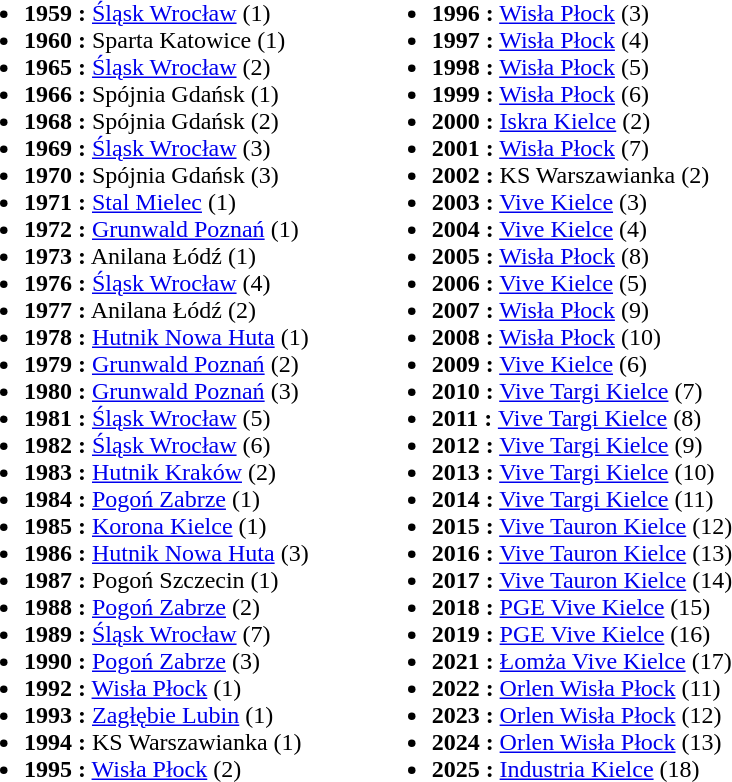<table border="0" cellpadding="20">
<tr valign="top">
<td><br><ul><li><strong>1959 :</strong> <a href='#'>Śląsk Wrocław</a> (1)</li><li><strong>1960 :</strong> Sparta Katowice (1)</li><li><strong>1965 :</strong> <a href='#'>Śląsk Wrocław</a> (2)</li><li><strong>1966 :</strong> Spójnia Gdańsk (1)</li><li><strong>1968 :</strong> Spójnia Gdańsk (2)</li><li><strong>1969 :</strong> <a href='#'>Śląsk Wrocław</a> (3)</li><li><strong>1970 :</strong> Spójnia Gdańsk (3)</li><li><strong>1971 :</strong> <a href='#'>Stal Mielec</a> (1)</li><li><strong>1972 :</strong> <a href='#'>Grunwald Poznań</a> (1)</li><li><strong>1973 :</strong> Anilana Łódź (1)</li><li><strong>1976 :</strong> <a href='#'>Śląsk Wrocław</a> (4)</li><li><strong>1977 :</strong> Anilana Łódź (2)</li><li><strong>1978 :</strong> <a href='#'>Hutnik Nowa Huta</a> (1)</li><li><strong>1979 :</strong> <a href='#'>Grunwald Poznań</a> (2)</li><li><strong>1980 :</strong> <a href='#'>Grunwald Poznań</a> (3)</li><li><strong>1981 :</strong> <a href='#'>Śląsk Wrocław</a> (5)</li><li><strong>1982 :</strong> <a href='#'>Śląsk Wrocław</a> (6)</li><li><strong>1983 :</strong> <a href='#'>Hutnik Kraków</a> (2)</li><li><strong>1984 :</strong> <a href='#'>Pogoń Zabrze</a> (1)</li><li><strong>1985 :</strong> <a href='#'>Korona Kielce</a> (1)</li><li><strong>1986 :</strong> <a href='#'>Hutnik Nowa Huta</a> (3)</li><li><strong>1987 :</strong> Pogoń Szczecin (1)</li><li><strong>1988 :</strong> <a href='#'>Pogoń Zabrze</a> (2)</li><li><strong>1989 :</strong> <a href='#'>Śląsk Wrocław</a> (7)</li><li><strong>1990 :</strong> <a href='#'>Pogoń Zabrze</a> (3)</li><li><strong>1992 :</strong> <a href='#'>Wisła Płock</a> (1)</li><li><strong>1993 :</strong> <a href='#'>Zagłębie Lubin</a> (1)</li><li><strong>1994 :</strong> KS Warszawianka (1)</li><li><strong>1995 :</strong> <a href='#'>Wisła Płock</a> (2)</li></ul></td>
<td><br><ul><li><strong>1996 :</strong> <a href='#'>Wisła Płock</a> (3)</li><li><strong>1997 :</strong> <a href='#'>Wisła Płock</a> (4)</li><li><strong>1998 :</strong> <a href='#'>Wisła Płock</a> (5)</li><li><strong>1999 :</strong> <a href='#'>Wisła Płock</a> (6)</li><li><strong>2000 :</strong> <a href='#'>Iskra Kielce</a> (2)</li><li><strong>2001 :</strong> <a href='#'>Wisła Płock</a> (7)</li><li><strong>2002 :</strong> KS Warszawianka (2)</li><li><strong>2003 :</strong> <a href='#'>Vive Kielce</a> (3)</li><li><strong>2004 :</strong> <a href='#'>Vive Kielce</a> (4)</li><li><strong>2005 :</strong> <a href='#'>Wisła Płock</a> (8)</li><li><strong>2006 :</strong> <a href='#'>Vive Kielce</a> (5)</li><li><strong>2007 :</strong> <a href='#'>Wisła Płock</a> (9)</li><li><strong>2008 :</strong> <a href='#'>Wisła Płock</a> (10)</li><li><strong>2009 :</strong> <a href='#'>Vive Kielce</a> (6)</li><li><strong>2010 :</strong> <a href='#'>Vive Targi Kielce</a> (7)</li><li><strong>2011 :</strong> <a href='#'>Vive Targi Kielce</a> (8)</li><li><strong>2012 :</strong> <a href='#'>Vive Targi Kielce</a> (9)</li><li><strong>2013 :</strong> <a href='#'>Vive Targi Kielce</a> (10)</li><li><strong>2014 :</strong> <a href='#'>Vive Targi Kielce</a> (11)</li><li><strong>2015 :</strong> <a href='#'>Vive Tauron Kielce</a> (12)</li><li><strong>2016 :</strong> <a href='#'>Vive Tauron Kielce</a> (13)</li><li><strong>2017 :</strong> <a href='#'>Vive Tauron Kielce</a> (14)</li><li><strong>2018 :</strong> <a href='#'>PGE Vive Kielce</a> (15)</li><li><strong>2019 :</strong> <a href='#'>PGE Vive Kielce</a> (16)</li><li><strong>2021 :</strong> <a href='#'>Łomża Vive Kielce</a> (17)</li><li><strong>2022 :</strong> <a href='#'>Orlen Wisła Płock</a> (11)</li><li><strong>2023 :</strong> <a href='#'>Orlen Wisła Płock</a> (12)</li><li><strong>2024 :</strong> <a href='#'>Orlen Wisła Płock</a> (13)</li><li><strong>2025 :</strong> <a href='#'>Industria Kielce</a> (18)</li></ul></td>
</tr>
</table>
